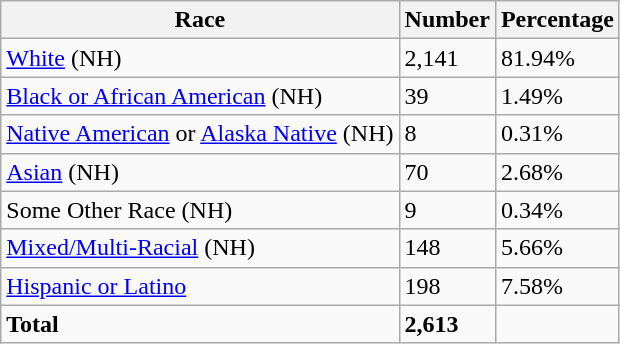<table class="wikitable">
<tr>
<th>Race</th>
<th>Number</th>
<th>Percentage</th>
</tr>
<tr>
<td><a href='#'>White</a> (NH)</td>
<td>2,141</td>
<td>81.94%</td>
</tr>
<tr>
<td><a href='#'>Black or African American</a> (NH)</td>
<td>39</td>
<td>1.49%</td>
</tr>
<tr>
<td><a href='#'>Native American</a> or <a href='#'>Alaska Native</a> (NH)</td>
<td>8</td>
<td>0.31%</td>
</tr>
<tr>
<td><a href='#'>Asian</a> (NH)</td>
<td>70</td>
<td>2.68%</td>
</tr>
<tr>
<td>Some Other Race (NH)</td>
<td>9</td>
<td>0.34%</td>
</tr>
<tr>
<td><a href='#'>Mixed/Multi-Racial</a> (NH)</td>
<td>148</td>
<td>5.66%</td>
</tr>
<tr>
<td><a href='#'>Hispanic or Latino</a></td>
<td>198</td>
<td>7.58%</td>
</tr>
<tr>
<td><strong>Total</strong></td>
<td><strong>2,613</strong></td>
<td></td>
</tr>
</table>
